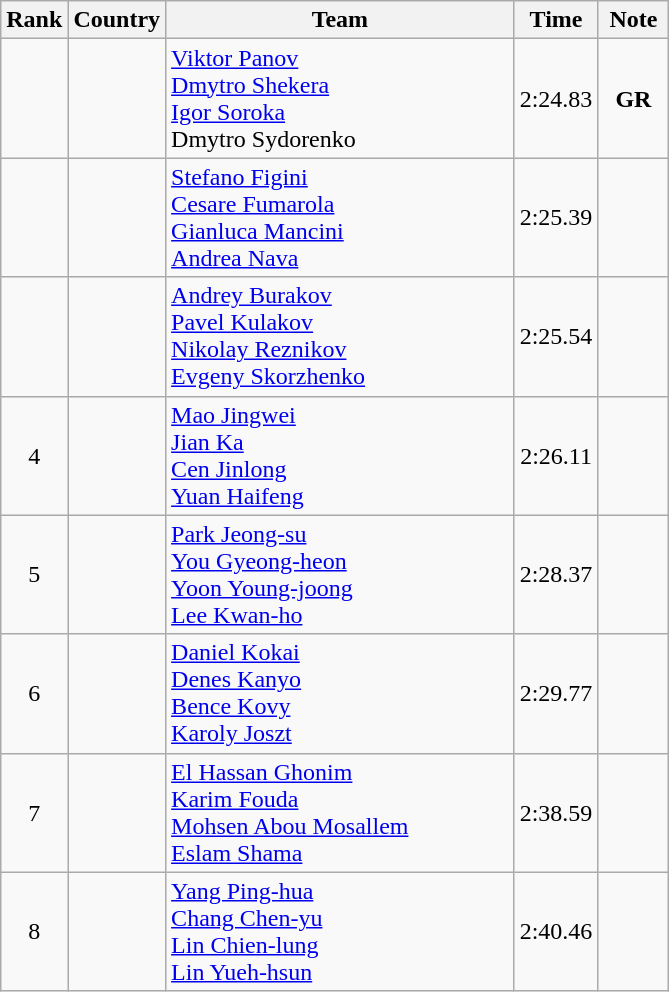<table class="wikitable sortable" style="text-align:center">
<tr>
<th width=25>Rank</th>
<th>Country</th>
<th width=225>Team</th>
<th width=40>Time</th>
<th width=40>Note</th>
</tr>
<tr>
<td></td>
<td align=left></td>
<td align=left><a href='#'>Viktor Panov</a><br><a href='#'>Dmytro Shekera</a><br><a href='#'>Igor Soroka</a><br>Dmytro Sydorenko</td>
<td>2:24.83</td>
<td><strong>GR</strong></td>
</tr>
<tr>
<td></td>
<td align=left></td>
<td align=left><a href='#'>Stefano Figini</a><br><a href='#'>Cesare Fumarola</a><br><a href='#'>Gianluca Mancini</a><br><a href='#'>Andrea Nava</a></td>
<td>2:25.39</td>
<td></td>
</tr>
<tr>
<td></td>
<td align=left></td>
<td align=left><a href='#'>Andrey Burakov</a><br><a href='#'>Pavel Kulakov</a><br><a href='#'>Nikolay Reznikov</a><br><a href='#'>Evgeny Skorzhenko</a></td>
<td>2:25.54</td>
<td></td>
</tr>
<tr>
<td>4</td>
<td align=left></td>
<td align=left><a href='#'>Mao Jingwei</a><br><a href='#'>Jian Ka</a><br><a href='#'>Cen Jinlong</a><br><a href='#'>Yuan Haifeng</a></td>
<td>2:26.11</td>
<td></td>
</tr>
<tr>
<td>5</td>
<td align=left></td>
<td align=left><a href='#'>Park Jeong-su</a><br><a href='#'>You Gyeong-heon</a><br><a href='#'>Yoon Young-joong</a><br><a href='#'>Lee Kwan-ho</a></td>
<td>2:28.37</td>
<td></td>
</tr>
<tr>
<td>6</td>
<td align=left></td>
<td align=left><a href='#'>Daniel Kokai</a><br><a href='#'>Denes Kanyo</a><br><a href='#'>Bence Kovy</a><br><a href='#'>Karoly Joszt</a></td>
<td>2:29.77</td>
<td></td>
</tr>
<tr>
<td>7</td>
<td align=left></td>
<td align=left><a href='#'>El Hassan Ghonim</a><br><a href='#'>Karim Fouda</a><br><a href='#'>Mohsen Abou Mosallem</a><br><a href='#'>Eslam Shama</a></td>
<td>2:38.59</td>
<td></td>
</tr>
<tr>
<td>8</td>
<td align=left></td>
<td align=left><a href='#'>Yang Ping-hua</a><br><a href='#'>Chang Chen-yu</a><br><a href='#'>Lin Chien-lung</a><br><a href='#'>Lin Yueh-hsun</a></td>
<td>2:40.46</td>
<td></td>
</tr>
</table>
